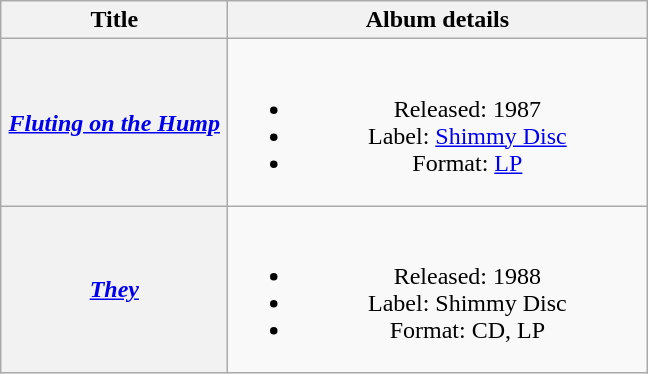<table class="wikitable plainrowheaders" style="text-align:center;">
<tr>
<th scope="col" rowspan="1" style="width:9em;">Title</th>
<th scope="col" rowspan="1" style="width:17em;">Album details</th>
</tr>
<tr>
<th scope="row"><em><a href='#'>Fluting on the Hump</a></em></th>
<td><br><ul><li>Released: 1987</li><li>Label: <a href='#'>Shimmy Disc</a></li><li>Format: <a href='#'>LP</a></li></ul></td>
</tr>
<tr>
<th scope="row"><em><a href='#'>They</a></em></th>
<td><br><ul><li>Released: 1988</li><li>Label: Shimmy Disc</li><li>Format: CD, LP</li></ul></td>
</tr>
</table>
